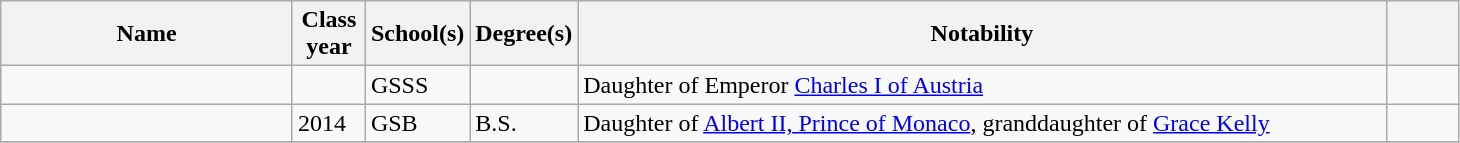<table class="wikitable sortable" style="width:77%">
<tr>
<th style="width:20%;">Name</th>
<th style="width:5%;">Class year</th>
<th style="width:5%;">School(s)</th>
<th style="width:5%;">Degree(s)</th>
<th style="width:*;" class="unsortable">Notability</th>
<th style="width:5%;" class="unsortable"></th>
</tr>
<tr>
<td></td>
<td></td>
<td>GSSS</td>
<td></td>
<td>Daughter of Emperor <a href='#'>Charles I of Austria</a></td>
<td></td>
</tr>
<tr>
<td></td>
<td>2014</td>
<td>GSB</td>
<td>B.S.</td>
<td>Daughter of <a href='#'>Albert II, Prince of Monaco</a>, granddaughter of <a href='#'>Grace Kelly</a></td>
<td style=text-align:center></td>
</tr>
<tr>
</tr>
</table>
